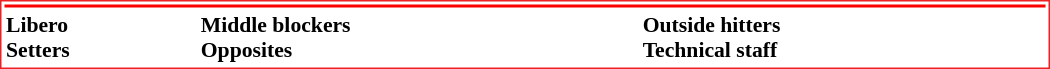<table class="toccolours" style="border: #ED2024 solid 1px; background: #FFFFFF; font-size: 95%; width:700px">
<tr>
<th colspan=5 style="background-color:#ff0000;"></th>
</tr>
<tr>
<td style="font-size: 95%;" valign="top"><strong>Libero</strong><br><strong>Setters</strong></td>
<td style="font-size: 95%;" valign="top"><strong>Middle blockers</strong><br><strong>Opposites</strong></td>
<td style="font-size: 95%;" valign="top"><strong>Outside hitters</strong><br><strong>Technical staff</strong></td>
</tr>
</table>
